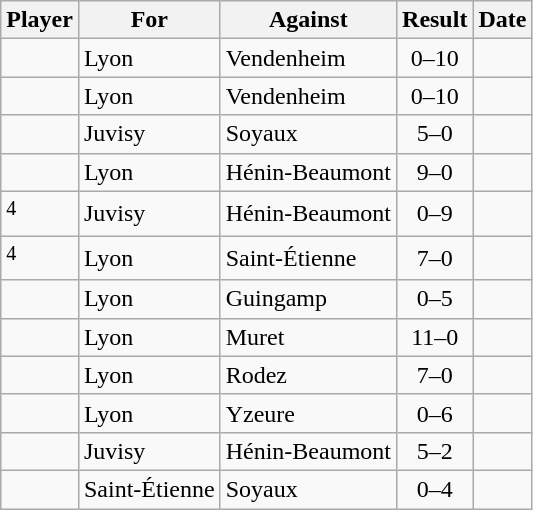<table class="wikitable sortable">
<tr>
<th>Player</th>
<th>For</th>
<th>Against</th>
<th align=center>Result</th>
<th>Date</th>
</tr>
<tr>
<td> </td>
<td>Lyon</td>
<td>Vendenheim</td>
<td align="center">0–10</td>
<td></td>
</tr>
<tr>
<td> </td>
<td>Lyon</td>
<td>Vendenheim</td>
<td align="center">0–10</td>
<td></td>
</tr>
<tr>
<td> </td>
<td>Juvisy</td>
<td>Soyaux</td>
<td align="center">5–0</td>
<td></td>
</tr>
<tr>
<td> </td>
<td>Lyon</td>
<td>Hénin-Beaumont</td>
<td align="center">9–0</td>
<td></td>
</tr>
<tr>
<td> <sup>4</sup></td>
<td>Juvisy</td>
<td>Hénin-Beaumont</td>
<td align="center">0–9</td>
<td></td>
</tr>
<tr>
<td> <sup>4</sup></td>
<td>Lyon</td>
<td>Saint-Étienne</td>
<td align="center">7–0</td>
<td></td>
</tr>
<tr>
<td> </td>
<td>Lyon</td>
<td>Guingamp</td>
<td align="center">0–5</td>
<td></td>
</tr>
<tr>
<td> </td>
<td>Lyon</td>
<td>Muret</td>
<td align="center">11–0</td>
<td></td>
</tr>
<tr>
<td> </td>
<td>Lyon</td>
<td>Rodez</td>
<td align="center">7–0</td>
<td></td>
</tr>
<tr>
<td> </td>
<td>Lyon</td>
<td>Yzeure</td>
<td align="center">0–6</td>
<td></td>
</tr>
<tr>
<td> </td>
<td>Juvisy</td>
<td>Hénin-Beaumont</td>
<td align="center">5–2</td>
<td></td>
</tr>
<tr>
<td> </td>
<td>Saint-Étienne</td>
<td>Soyaux</td>
<td align="center">0–4</td>
<td></td>
</tr>
</table>
